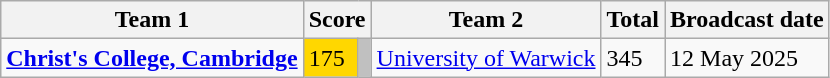<table class="wikitable">
<tr>
<th>Team 1</th>
<th colspan="2">Score</th>
<th>Team 2</th>
<th>Total</th>
<th>Broadcast date</th>
</tr>
<tr>
<td><strong><a href='#'>Christ's College, Cambridge</a></strong></td>
<td style="background:gold">175</td>
<td style="background:silver"></td>
<td><a href='#'>University of Warwick</a></td>
<td>345</td>
<td>12 May 2025</td>
</tr>
</table>
